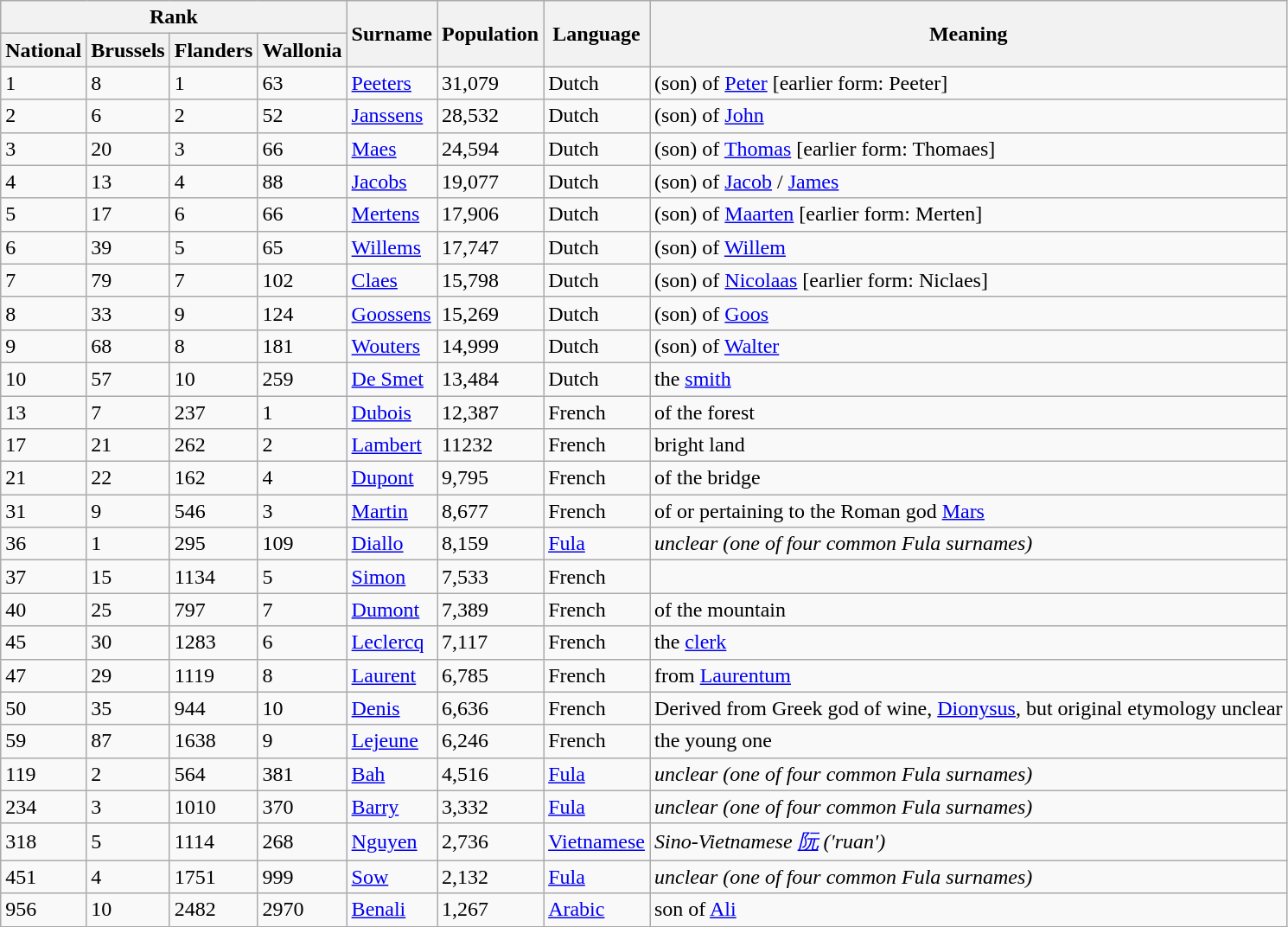<table class="wikitable sortable">
<tr>
<th colspan="4">Rank</th>
<th rowspan="2">Surname</th>
<th rowspan="2">Population</th>
<th rowspan="2">Language</th>
<th rowspan="2">Meaning</th>
</tr>
<tr>
<th>National</th>
<th>Brussels</th>
<th>Flanders</th>
<th>Wallonia</th>
</tr>
<tr>
<td>1</td>
<td>8</td>
<td>1</td>
<td>63</td>
<td><a href='#'>Peeters</a></td>
<td>31,079</td>
<td>Dutch</td>
<td>(son) of <a href='#'>Peter</a> [earlier form: Peeter]</td>
</tr>
<tr>
<td>2</td>
<td>6</td>
<td>2</td>
<td>52</td>
<td><a href='#'>Janssens</a></td>
<td>28,532</td>
<td>Dutch</td>
<td>(son) of <a href='#'>John</a></td>
</tr>
<tr>
<td>3</td>
<td>20</td>
<td>3</td>
<td>66</td>
<td><a href='#'>Maes</a></td>
<td>24,594</td>
<td>Dutch</td>
<td>(son) of <a href='#'>Thomas</a> [earlier form: Thomaes]</td>
</tr>
<tr>
<td>4</td>
<td>13</td>
<td>4</td>
<td>88</td>
<td><a href='#'>Jacobs</a></td>
<td>19,077</td>
<td>Dutch</td>
<td>(son) of <a href='#'>Jacob</a> / <a href='#'>James</a></td>
</tr>
<tr>
<td>5</td>
<td>17</td>
<td>6</td>
<td>66</td>
<td><a href='#'>Mertens</a></td>
<td>17,906</td>
<td>Dutch</td>
<td>(son) of <a href='#'>Maarten</a> [earlier form: Merten]</td>
</tr>
<tr>
<td>6</td>
<td>39</td>
<td>5</td>
<td>65</td>
<td><a href='#'>Willems</a></td>
<td>17,747</td>
<td>Dutch</td>
<td>(son) of <a href='#'>Willem</a></td>
</tr>
<tr>
<td>7</td>
<td>79</td>
<td>7</td>
<td>102</td>
<td><a href='#'>Claes</a></td>
<td>15,798</td>
<td>Dutch</td>
<td>(son) of <a href='#'>Nicolaas</a> [earlier form: Niclaes]</td>
</tr>
<tr>
<td>8</td>
<td>33</td>
<td>9</td>
<td>124</td>
<td><a href='#'>Goossens</a></td>
<td>15,269</td>
<td>Dutch</td>
<td>(son) of <a href='#'>Goos</a></td>
</tr>
<tr>
<td>9</td>
<td>68</td>
<td>8</td>
<td>181</td>
<td><a href='#'>Wouters</a></td>
<td>14,999</td>
<td>Dutch</td>
<td>(son) of <a href='#'>Walter</a></td>
</tr>
<tr>
<td>10</td>
<td>57</td>
<td>10</td>
<td>259</td>
<td><a href='#'>De Smet</a></td>
<td>13,484</td>
<td>Dutch</td>
<td>the <a href='#'>smith</a></td>
</tr>
<tr>
<td>13</td>
<td>7</td>
<td>237</td>
<td>1</td>
<td><a href='#'>Dubois</a></td>
<td>12,387</td>
<td>French</td>
<td>of the forest</td>
</tr>
<tr>
<td>17</td>
<td>21</td>
<td>262</td>
<td>2</td>
<td><a href='#'>Lambert</a></td>
<td>11232</td>
<td>French</td>
<td>bright land</td>
</tr>
<tr>
<td>21</td>
<td>22</td>
<td>162</td>
<td>4</td>
<td><a href='#'>Dupont</a></td>
<td>9,795</td>
<td>French</td>
<td>of the bridge</td>
</tr>
<tr>
<td>31</td>
<td>9</td>
<td>546</td>
<td>3</td>
<td><a href='#'>Martin</a></td>
<td>8,677</td>
<td>French</td>
<td>of or pertaining to the Roman god <a href='#'>Mars</a></td>
</tr>
<tr>
<td>36</td>
<td>1</td>
<td>295</td>
<td>109</td>
<td><a href='#'>Diallo</a></td>
<td>8,159</td>
<td><a href='#'>Fula</a></td>
<td><em>unclear (one of four common Fula surnames)</em></td>
</tr>
<tr>
<td>37</td>
<td>15</td>
<td>1134</td>
<td>5</td>
<td><a href='#'>Simon</a></td>
<td>7,533</td>
<td>French</td>
<td></td>
</tr>
<tr>
<td>40</td>
<td>25</td>
<td>797</td>
<td>7</td>
<td><a href='#'>Dumont</a></td>
<td>7,389</td>
<td>French</td>
<td>of the mountain</td>
</tr>
<tr>
<td>45</td>
<td>30</td>
<td>1283</td>
<td>6</td>
<td><a href='#'>Leclercq</a></td>
<td>7,117</td>
<td>French</td>
<td>the <a href='#'>clerk</a></td>
</tr>
<tr>
<td>47</td>
<td>29</td>
<td>1119</td>
<td>8</td>
<td><a href='#'>Laurent</a></td>
<td>6,785</td>
<td>French</td>
<td>from <a href='#'>Laurentum</a></td>
</tr>
<tr>
<td>50</td>
<td>35</td>
<td>944</td>
<td>10</td>
<td><a href='#'>Denis</a></td>
<td>6,636</td>
<td>French</td>
<td>Derived from Greek god of wine, <a href='#'>Dionysus</a>, but original etymology unclear</td>
</tr>
<tr>
<td>59</td>
<td>87</td>
<td>1638</td>
<td>9</td>
<td><a href='#'>Lejeune</a></td>
<td>6,246</td>
<td>French</td>
<td>the young one</td>
</tr>
<tr>
<td>119</td>
<td>2</td>
<td>564</td>
<td>381</td>
<td><a href='#'>Bah</a></td>
<td>4,516</td>
<td><a href='#'>Fula</a></td>
<td><em>unclear (one of four common Fula surnames)</em></td>
</tr>
<tr>
<td>234</td>
<td>3</td>
<td>1010</td>
<td>370</td>
<td><a href='#'>Barry</a></td>
<td>3,332</td>
<td><a href='#'>Fula</a></td>
<td><em>unclear (one of four common Fula surnames)</em></td>
</tr>
<tr>
<td>318</td>
<td>5</td>
<td>1114</td>
<td>268</td>
<td><a href='#'>Nguyen</a></td>
<td>2,736</td>
<td><a href='#'>Vietnamese</a></td>
<td><em>Sino-Vietnamese <a href='#'>阮</a> ('ruan')</em></td>
</tr>
<tr>
<td>451</td>
<td>4</td>
<td>1751</td>
<td>999</td>
<td><a href='#'>Sow</a></td>
<td>2,132</td>
<td><a href='#'>Fula</a></td>
<td><em>unclear (one of four common Fula surnames)</em></td>
</tr>
<tr>
<td>956</td>
<td>10</td>
<td>2482</td>
<td>2970</td>
<td><a href='#'>Benali</a></td>
<td>1,267</td>
<td><a href='#'>Arabic</a></td>
<td>son of <a href='#'>Ali</a></td>
</tr>
</table>
